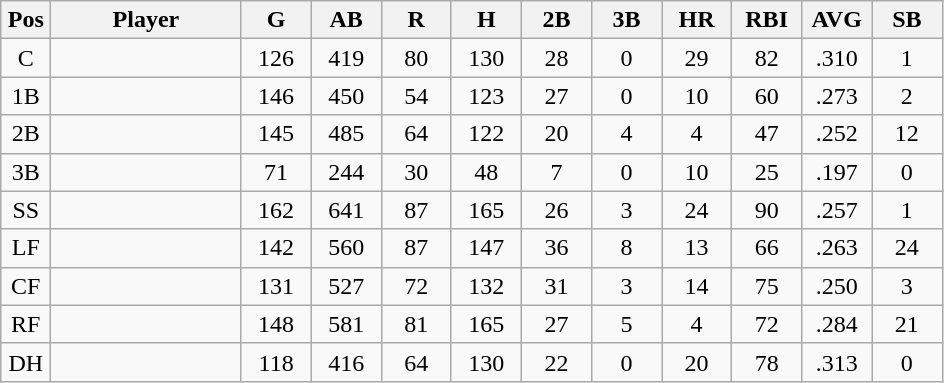<table class="wikitable sortable">
<tr>
<th bgcolor="#DDDDFF" width="5%">Pos</th>
<th bgcolor="#DDDDFF" width="19%">Player</th>
<th bgcolor="#DDDDFF" width="7%">G</th>
<th bgcolor="#DDDDFF" width="7%">AB</th>
<th bgcolor="#DDDDFF" width="7%">R</th>
<th bgcolor="#DDDDFF" width="7%">H</th>
<th bgcolor="#DDDDFF" width="7%">2B</th>
<th bgcolor="#DDDDFF" width="7%">3B</th>
<th bgcolor="#DDDDFF" width="7%">HR</th>
<th bgcolor="#DDDDFF" width="7%">RBI</th>
<th bgcolor="#DDDDFF" width="7%">AVG</th>
<th bgcolor="#DDDDFF" width="7%">SB</th>
</tr>
<tr align="center">
<td>C</td>
<td></td>
<td>126</td>
<td>419</td>
<td>80</td>
<td>130</td>
<td>28</td>
<td>0</td>
<td>29</td>
<td>82</td>
<td>.310</td>
<td>1</td>
</tr>
<tr align="center">
<td>1B</td>
<td></td>
<td>146</td>
<td>450</td>
<td>54</td>
<td>123</td>
<td>27</td>
<td>0</td>
<td>10</td>
<td>60</td>
<td>.273</td>
<td>2</td>
</tr>
<tr align="center">
<td>2B</td>
<td></td>
<td>145</td>
<td>485</td>
<td>64</td>
<td>122</td>
<td>20</td>
<td>4</td>
<td>4</td>
<td>47</td>
<td>.252</td>
<td>12</td>
</tr>
<tr align="center">
<td>3B</td>
<td></td>
<td>71</td>
<td>244</td>
<td>30</td>
<td>48</td>
<td>7</td>
<td>0</td>
<td>10</td>
<td>25</td>
<td>.197</td>
<td>0</td>
</tr>
<tr align="center">
<td>SS</td>
<td></td>
<td>162</td>
<td>641</td>
<td>87</td>
<td>165</td>
<td>26</td>
<td>3</td>
<td>24</td>
<td>90</td>
<td>.257</td>
<td>1</td>
</tr>
<tr align="center">
<td>LF</td>
<td></td>
<td>142</td>
<td>560</td>
<td>87</td>
<td>147</td>
<td>36</td>
<td>8</td>
<td>13</td>
<td>66</td>
<td>.263</td>
<td>24</td>
</tr>
<tr align="center">
<td>CF</td>
<td></td>
<td>131</td>
<td>527</td>
<td>72</td>
<td>132</td>
<td>31</td>
<td>3</td>
<td>14</td>
<td>75</td>
<td>.250</td>
<td>3</td>
</tr>
<tr align="center">
<td>RF</td>
<td></td>
<td>148</td>
<td>581</td>
<td>81</td>
<td>165</td>
<td>27</td>
<td>5</td>
<td>4</td>
<td>72</td>
<td>.284</td>
<td>21</td>
</tr>
<tr align="center">
<td>DH</td>
<td></td>
<td>118</td>
<td>416</td>
<td>64</td>
<td>130</td>
<td>22</td>
<td>0</td>
<td>20</td>
<td>78</td>
<td>.313</td>
<td>0</td>
</tr>
</table>
